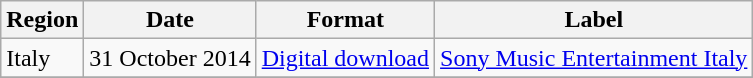<table class=wikitable>
<tr>
<th>Region</th>
<th>Date</th>
<th>Format</th>
<th>Label</th>
</tr>
<tr>
<td>Italy</td>
<td>31 October 2014</td>
<td><a href='#'>Digital download</a></td>
<td><a href='#'>Sony Music Entertainment Italy</a></td>
</tr>
<tr>
</tr>
</table>
